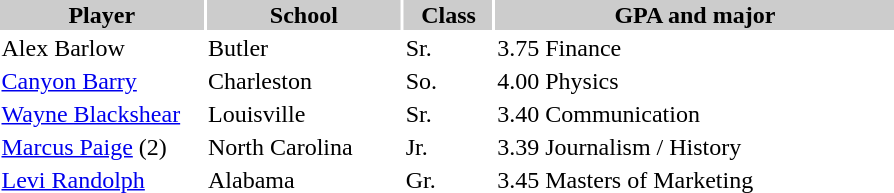<table style="width:600px" "border:'1' 'solid' 'gray' ">
<tr>
<th style="background:#ccc; width:23%;">Player</th>
<th style="background:#ccc; width:22%;">School</th>
<th style="background:#ccc; width:10%;">Class</th>
<th style="background:#ccc; width:45%;">GPA and major</th>
</tr>
<tr>
<td>Alex Barlow</td>
<td>Butler</td>
<td>Sr.</td>
<td>3.75 Finance</td>
</tr>
<tr>
<td><a href='#'>Canyon Barry</a></td>
<td>Charleston</td>
<td>So.</td>
<td>4.00 Physics</td>
</tr>
<tr>
<td><a href='#'>Wayne Blackshear</a></td>
<td>Louisville</td>
<td>Sr.</td>
<td>3.40 Communication</td>
</tr>
<tr>
<td><a href='#'>Marcus Paige</a> (2)</td>
<td>North Carolina</td>
<td>Jr.</td>
<td>3.39 Journalism / History</td>
</tr>
<tr>
<td><a href='#'>Levi Randolph</a></td>
<td>Alabama</td>
<td>Gr.</td>
<td>3.45 Masters of Marketing</td>
</tr>
</table>
